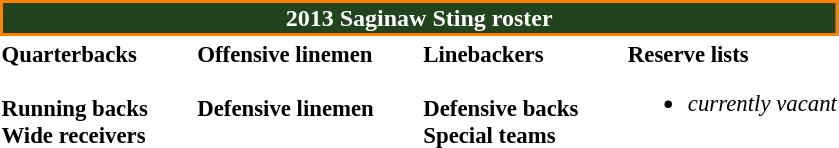<table class="toccolours" style="text-align: left">
<tr>
<th colspan="7" style="background:#21441E; border:2px solid #FF7F00; color:white; text-align:center;">2013 Saginaw Sting roster</th>
</tr>
<tr>
<td style="font-size: 95%;" valign="top"><strong>Quarterbacks</strong><br>
<br><strong>Running backs</strong>
<br><strong>Wide receivers</strong>



</td>
<td style="width: 25px;"></td>
<td style="font-size: 95%;" valign="top"><strong>Offensive linemen</strong><br>


<br><strong>Defensive linemen</strong>





</td>
<td style="width: 25px;"></td>
<td style="font-size: 95%;" valign="top"><strong>Linebackers</strong><br>
<br><strong>Defensive backs</strong>





<br><strong>Special teams</strong>
</td>
<td style="width: 25px;"></td>
<td style="font-size: 95%;" valign="top"><strong>Reserve lists</strong><br><ul><li><em>currently vacant</em></li></ul></td>
</tr>
<tr>
</tr>
</table>
